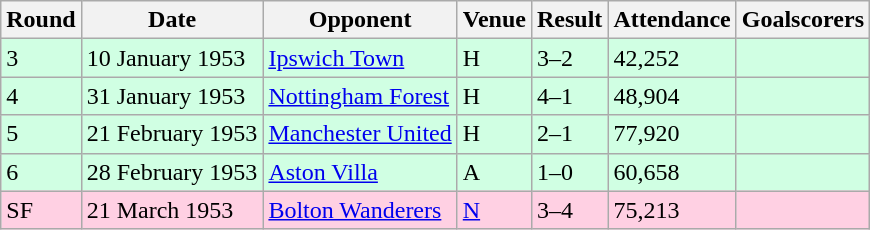<table class="wikitable">
<tr>
<th>Round</th>
<th>Date</th>
<th>Opponent</th>
<th>Venue</th>
<th>Result</th>
<th>Attendance</th>
<th>Goalscorers</th>
</tr>
<tr style="background-color: #d0ffe3;">
<td>3</td>
<td>10 January 1953</td>
<td><a href='#'>Ipswich Town</a></td>
<td>H</td>
<td>3–2</td>
<td>42,252</td>
<td></td>
</tr>
<tr style="background-color: #d0ffe3;">
<td>4</td>
<td>31 January 1953</td>
<td><a href='#'>Nottingham Forest</a></td>
<td>H</td>
<td>4–1</td>
<td>48,904</td>
<td></td>
</tr>
<tr style="background-color: #d0ffe3;">
<td>5</td>
<td>21 February 1953</td>
<td><a href='#'>Manchester United</a></td>
<td>H</td>
<td>2–1</td>
<td>77,920</td>
<td></td>
</tr>
<tr style="background-color: #d0ffe3;">
<td>6</td>
<td>28 February 1953</td>
<td><a href='#'>Aston Villa</a></td>
<td>A</td>
<td>1–0</td>
<td>60,658</td>
<td></td>
</tr>
<tr style="background-color: #ffd0e3;">
<td>SF</td>
<td>21 March 1953</td>
<td><a href='#'>Bolton Wanderers</a></td>
<td><a href='#'>N</a></td>
<td>3–4</td>
<td>75,213</td>
<td></td>
</tr>
</table>
